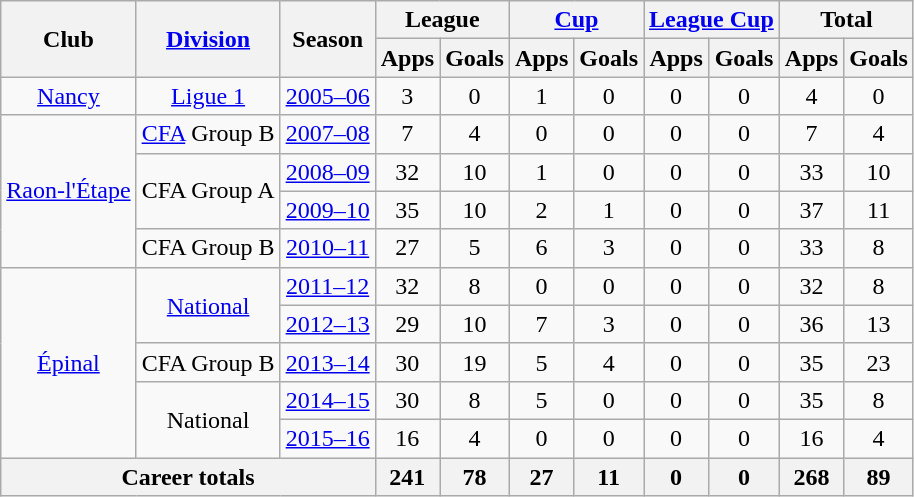<table class="wikitable" style="text-align:center">
<tr>
<th rowspan="2">Club</th>
<th rowspan="2"><a href='#'>Division</a></th>
<th rowspan="2">Season</th>
<th colspan="2">League</th>
<th colspan="2"><a href='#'>Cup</a></th>
<th colspan="2"><a href='#'>League Cup</a></th>
<th colspan="2">Total</th>
</tr>
<tr>
<th>Apps</th>
<th>Goals</th>
<th>Apps</th>
<th>Goals</th>
<th>Apps</th>
<th>Goals</th>
<th>Apps</th>
<th>Goals</th>
</tr>
<tr>
<td><a href='#'>Nancy</a></td>
<td><a href='#'>Ligue 1</a></td>
<td><a href='#'>2005–06</a></td>
<td>3</td>
<td>0</td>
<td>1</td>
<td>0</td>
<td>0</td>
<td>0</td>
<td>4</td>
<td>0</td>
</tr>
<tr>
<td rowspan=4><a href='#'>Raon-l'Étape</a></td>
<td><a href='#'>CFA</a> Group B</td>
<td><a href='#'>2007–08</a></td>
<td>7</td>
<td>4</td>
<td>0</td>
<td>0</td>
<td>0</td>
<td>0</td>
<td>7</td>
<td>4</td>
</tr>
<tr>
<td rowspan=2>CFA Group A</td>
<td><a href='#'>2008–09</a></td>
<td>32</td>
<td>10</td>
<td>1</td>
<td>0</td>
<td>0</td>
<td>0</td>
<td>33</td>
<td>10</td>
</tr>
<tr>
<td><a href='#'>2009–10</a></td>
<td>35</td>
<td>10</td>
<td>2</td>
<td>1</td>
<td>0</td>
<td>0</td>
<td>37</td>
<td>11</td>
</tr>
<tr>
<td>CFA Group B</td>
<td><a href='#'>2010–11</a></td>
<td>27</td>
<td>5</td>
<td>6</td>
<td>3</td>
<td>0</td>
<td>0</td>
<td>33</td>
<td>8</td>
</tr>
<tr>
<td rowspan=5><a href='#'>Épinal</a></td>
<td rowspan=2><a href='#'>National</a></td>
<td><a href='#'>2011–12</a></td>
<td>32</td>
<td>8</td>
<td>0</td>
<td>0</td>
<td>0</td>
<td>0</td>
<td>32</td>
<td>8</td>
</tr>
<tr>
<td><a href='#'>2012–13</a></td>
<td>29</td>
<td>10</td>
<td>7</td>
<td>3</td>
<td>0</td>
<td>0</td>
<td>36</td>
<td>13</td>
</tr>
<tr>
<td>CFA Group B</td>
<td><a href='#'>2013–14</a></td>
<td>30</td>
<td>19</td>
<td>5</td>
<td>4</td>
<td>0</td>
<td>0</td>
<td>35</td>
<td>23</td>
</tr>
<tr>
<td rowspan=2>National</td>
<td><a href='#'>2014–15</a></td>
<td>30</td>
<td>8</td>
<td>5</td>
<td>0</td>
<td>0</td>
<td>0</td>
<td>35</td>
<td>8</td>
</tr>
<tr>
<td><a href='#'>2015–16</a></td>
<td>16</td>
<td>4</td>
<td>0</td>
<td>0</td>
<td>0</td>
<td>0</td>
<td>16</td>
<td>4</td>
</tr>
<tr>
<th colspan=3>Career totals</th>
<th>241</th>
<th>78</th>
<th>27</th>
<th>11</th>
<th>0</th>
<th>0</th>
<th>268</th>
<th>89</th>
</tr>
</table>
